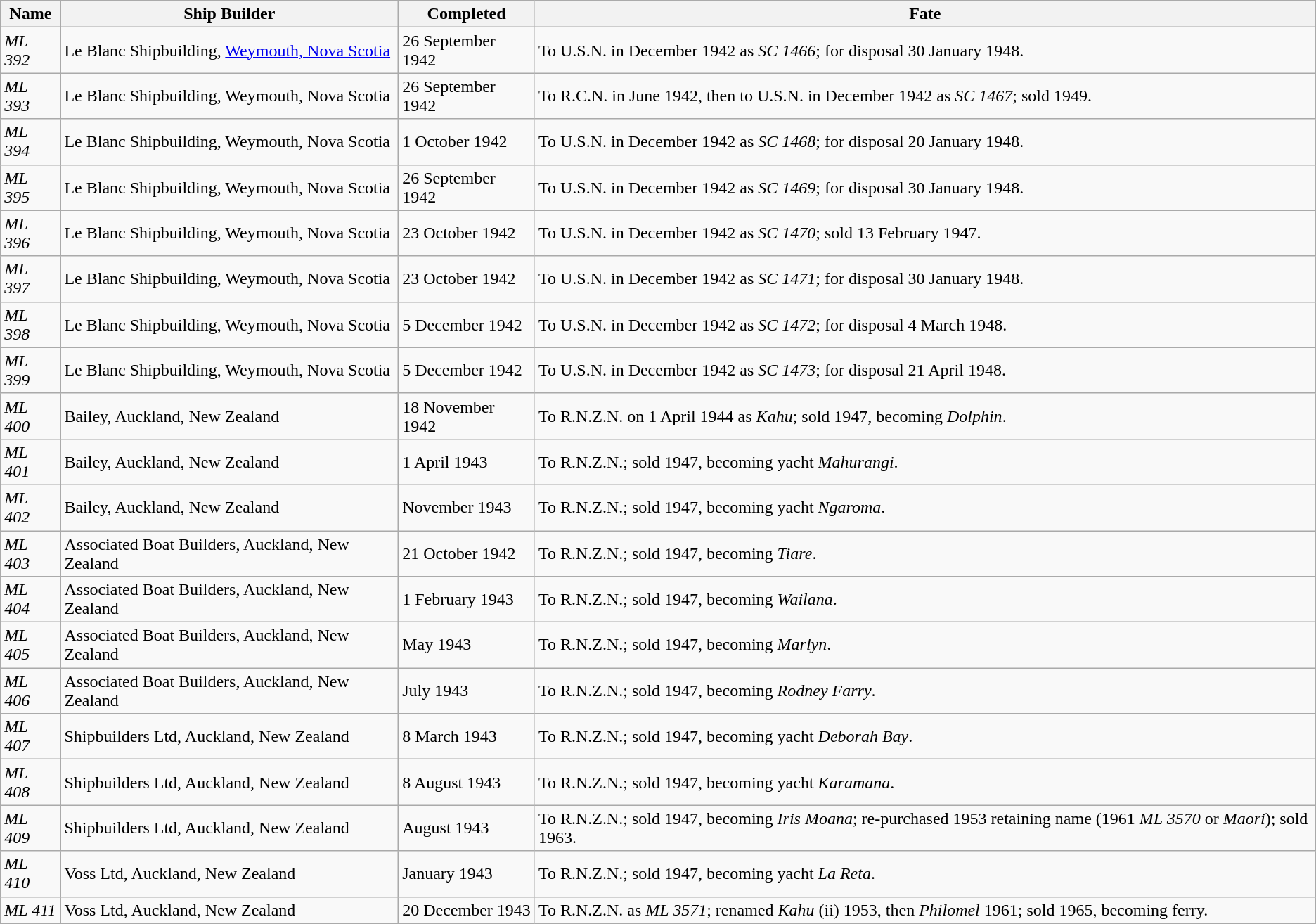<table class="wikitable" style="text-align:left">
<tr>
<th>Name</th>
<th>Ship Builder</th>
<th>Completed</th>
<th>Fate</th>
</tr>
<tr>
<td><em>ML 392</em></td>
<td>Le Blanc Shipbuilding, <a href='#'>Weymouth, Nova Scotia</a></td>
<td>26 September 1942</td>
<td>To U.S.N. in December 1942 as <em>SC 1466</em>; for disposal 30 January 1948.</td>
</tr>
<tr>
<td><em>ML 393</em></td>
<td>Le Blanc Shipbuilding, Weymouth, Nova Scotia</td>
<td>26 September 1942</td>
<td>To R.C.N. in June 1942, then to U.S.N. in December 1942 as <em>SC 1467</em>; sold 1949.</td>
</tr>
<tr>
<td><em>ML 394</em></td>
<td>Le Blanc Shipbuilding, Weymouth, Nova Scotia</td>
<td>1 October 1942</td>
<td>To U.S.N. in December 1942 as <em>SC 1468</em>; for disposal 20 January 1948.</td>
</tr>
<tr>
<td><em>ML 395</em></td>
<td>Le Blanc Shipbuilding, Weymouth, Nova Scotia</td>
<td>26 September 1942</td>
<td>To U.S.N. in December 1942 as <em>SC 1469</em>; for disposal 30 January 1948.</td>
</tr>
<tr>
<td><em>ML 396</em></td>
<td>Le Blanc Shipbuilding, Weymouth, Nova Scotia</td>
<td>23 October 1942</td>
<td>To U.S.N. in December 1942 as <em>SC 1470</em>; sold 13 February 1947.</td>
</tr>
<tr>
<td><em>ML 397</em></td>
<td>Le Blanc Shipbuilding, Weymouth, Nova Scotia</td>
<td>23 October 1942</td>
<td>To U.S.N. in December 1942 as <em>SC 1471</em>; for disposal 30 January 1948.</td>
</tr>
<tr>
<td><em>ML 398</em></td>
<td>Le Blanc Shipbuilding, Weymouth, Nova Scotia</td>
<td>5 December 1942</td>
<td>To U.S.N. in December 1942 as <em>SC 1472</em>; for disposal 4 March 1948.</td>
</tr>
<tr>
<td><em>ML 399</em></td>
<td>Le Blanc Shipbuilding, Weymouth, Nova Scotia</td>
<td>5 December 1942</td>
<td>To U.S.N. in December 1942 as <em>SC 1473</em>; for disposal 21 April 1948.</td>
</tr>
<tr>
<td><em>ML 400</em></td>
<td>Bailey, Auckland, New Zealand</td>
<td>18 November 1942</td>
<td>To R.N.Z.N. on 1 April 1944 as <em>Kahu</em>; sold 1947, becoming <em>Dolphin</em>.</td>
</tr>
<tr>
<td><em>ML 401</em></td>
<td>Bailey, Auckland, New Zealand</td>
<td>1 April 1943</td>
<td>To R.N.Z.N.; sold 1947, becoming yacht <em>Mahurangi</em>.</td>
</tr>
<tr>
<td><em>ML 402</em></td>
<td>Bailey, Auckland, New Zealand</td>
<td>November 1943</td>
<td>To R.N.Z.N.; sold 1947, becoming yacht <em>Ngaroma</em>.</td>
</tr>
<tr>
<td><em>ML 403</em></td>
<td>Associated Boat Builders, Auckland, New Zealand</td>
<td>21 October 1942</td>
<td>To R.N.Z.N.; sold 1947, becoming <em>Tiare</em>.</td>
</tr>
<tr>
<td><em>ML 404</em></td>
<td>Associated Boat Builders, Auckland, New Zealand</td>
<td>1 February 1943</td>
<td>To R.N.Z.N.; sold 1947, becoming <em>Wailana</em>.</td>
</tr>
<tr>
<td><em>ML 405</em></td>
<td>Associated Boat Builders, Auckland, New Zealand</td>
<td>May 1943</td>
<td>To R.N.Z.N.; sold 1947, becoming <em>Marlyn</em>.</td>
</tr>
<tr>
<td><em>ML 406</em></td>
<td>Associated Boat Builders, Auckland, New Zealand</td>
<td>July 1943</td>
<td>To R.N.Z.N.; sold 1947, becoming <em>Rodney Farry</em>.</td>
</tr>
<tr>
<td><em>ML 407</em></td>
<td>Shipbuilders Ltd, Auckland, New Zealand</td>
<td>8 March 1943</td>
<td>To R.N.Z.N.; sold 1947, becoming yacht <em>Deborah Bay</em>.</td>
</tr>
<tr>
<td><em>ML 408</em></td>
<td>Shipbuilders Ltd, Auckland, New Zealand</td>
<td>8 August 1943</td>
<td>To R.N.Z.N.; sold 1947, becoming yacht <em>Karamana</em>.</td>
</tr>
<tr>
<td><em>ML 409</em></td>
<td>Shipbuilders Ltd, Auckland, New Zealand</td>
<td>August 1943</td>
<td>To R.N.Z.N.; sold 1947, becoming <em>Iris Moana</em>; re-purchased 1953 retaining name (1961 <em>ML 3570</em> or <em>Maori</em>); sold 1963.</td>
</tr>
<tr>
<td><em>ML 410</em></td>
<td>Voss Ltd, Auckland, New Zealand</td>
<td>January 1943</td>
<td>To R.N.Z.N.; sold 1947, becoming yacht <em>La Reta</em>.</td>
</tr>
<tr>
<td><em>ML 411</em></td>
<td>Voss Ltd, Auckland, New Zealand</td>
<td>20 December 1943</td>
<td>To R.N.Z.N. as <em>ML 3571</em>; renamed <em>Kahu</em> (ii) 1953, then <em>Philomel</em> 1961; sold 1965, becoming ferry.</td>
</tr>
</table>
